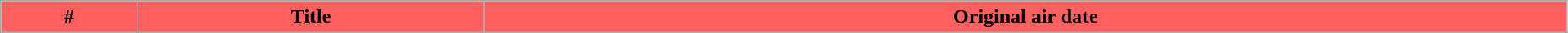<table class="wikitable" width="98%">
<tr>
<th style="background-color: #FF5F5F">#</th>
<th style="background-color: #FF5F5F">Title</th>
<th style="background-color: #FF5F5F">Original air date</th>
</tr>
<tr>
</tr>
</table>
